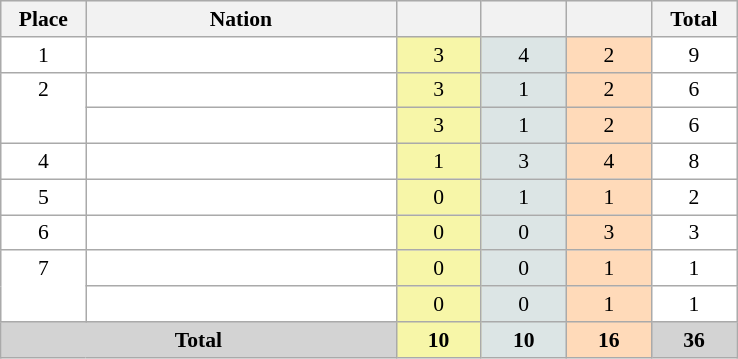<table class=wikitable style="border:1px solid #AAAAAA;font-size:90%">
<tr bgcolor="#EFEFEF">
<th width=50>Place</th>
<th width=200>Nation</th>
<th width=50></th>
<th width=50></th>
<th width=50></th>
<th width=50>Total</th>
</tr>
<tr align="center" valign="top" bgcolor="#FFFFFF">
<td>1</td>
<td align="left"></td>
<td style="background:#F7F6A8;">3</td>
<td style="background:#DCE5E5;">4</td>
<td style="background:#FFDAB9;">2</td>
<td>9</td>
</tr>
<tr align="center" valign="top" bgcolor="#FFFFFF">
<td rowspan="2" valign="center">2</td>
<td align="left"></td>
<td style="background:#F7F6A8;">3</td>
<td style="background:#DCE5E5;">1</td>
<td style="background:#FFDAB9;">2</td>
<td>6</td>
</tr>
<tr align="center" valign="top" bgcolor="#FFFFFF">
<td align="left"></td>
<td style="background:#F7F6A8;">3</td>
<td style="background:#DCE5E5;">1</td>
<td style="background:#FFDAB9;">2</td>
<td>6</td>
</tr>
<tr align="center" valign="top" bgcolor="#FFFFFF">
<td>4</td>
<td align="left"></td>
<td style="background:#F7F6A8;">1</td>
<td style="background:#DCE5E5;">3</td>
<td style="background:#FFDAB9;">4</td>
<td>8</td>
</tr>
<tr align="center" valign="top" bgcolor="#FFFFFF">
<td>5</td>
<td align="left"></td>
<td style="background:#F7F6A8;">0</td>
<td style="background:#DCE5E5;">1</td>
<td style="background:#FFDAB9;">1</td>
<td>2</td>
</tr>
<tr align="center" valign="top" bgcolor="#FFFFFF">
<td>6</td>
<td align="left"></td>
<td style="background:#F7F6A8;">0</td>
<td style="background:#DCE5E5;">0</td>
<td style="background:#FFDAB9;">3</td>
<td>3</td>
</tr>
<tr align="center" valign="top" bgcolor="#FFFFFF">
<td rowspan="2" valign="center">7</td>
<td align="left"></td>
<td style="background:#F7F6A8;">0</td>
<td style="background:#DCE5E5;">0</td>
<td style="background:#FFDAB9;">1</td>
<td>1</td>
</tr>
<tr align="center" valign="top" bgcolor="#FFFFFF">
<td align="left"></td>
<td style="background:#F7F6A8;">0</td>
<td style="background:#DCE5E5;">0</td>
<td style="background:#FFDAB9;">1</td>
<td>1</td>
</tr>
<tr align="center">
<td colspan="2" bgcolor=D3D3D3><strong>Total</strong></td>
<td style="background:#F7F6A8;"><strong>10</strong></td>
<td style="background:#DCE5E5;"><strong>10</strong></td>
<td style="background:#FFDAB9;"><strong>16</strong></td>
<td bgcolor=D3D3D3><strong>36</strong></td>
</tr>
</table>
